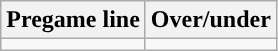<table class="wikitable">
<tr align="center">
<th>Pregame line</th>
<th>Over/under</th>
</tr>
<tr align="center">
<td></td>
<td></td>
</tr>
</table>
